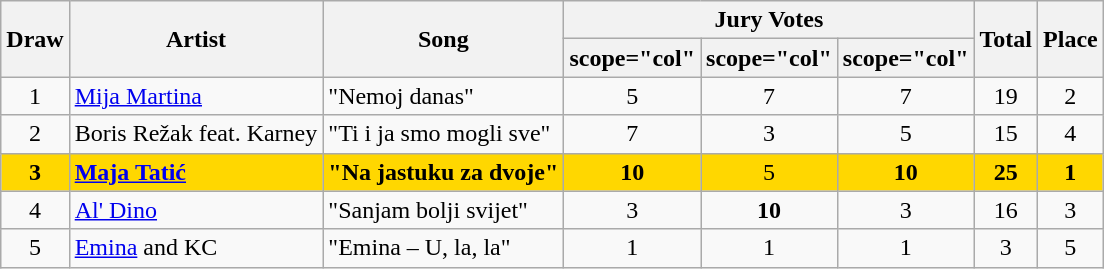<table class="sortable wikitable" style="margin: 1em auto 1em auto; text-align:center">
<tr>
<th rowspan="2">Draw</th>
<th rowspan="2">Artist</th>
<th rowspan="2">Song</th>
<th colspan="3">Jury Votes</th>
<th rowspan="2">Total</th>
<th rowspan="2">Place</th>
</tr>
<tr>
<th>scope="col" </th>
<th>scope="col" </th>
<th>scope="col" </th>
</tr>
<tr>
<td>1</td>
<td align="left"><a href='#'>Mija Martina</a></td>
<td align="left">"Nemoj danas"</td>
<td>5</td>
<td>7</td>
<td>7</td>
<td>19</td>
<td>2</td>
</tr>
<tr>
<td>2</td>
<td align="left">Boris Režak feat. Karney</td>
<td align="left">"Ti i ja smo mogli sve"</td>
<td>7</td>
<td>3</td>
<td>5</td>
<td>15</td>
<td>4</td>
</tr>
<tr style="background:gold;">
<td><strong>3</strong></td>
<td align="left"><strong><a href='#'>Maja Tatić</a></strong></td>
<td align="left"><strong>"Na jastuku za dvoje"</strong></td>
<td><strong>10</strong></td>
<td>5</td>
<td><strong>10</strong></td>
<td><strong>25</strong></td>
<td><strong>1</strong></td>
</tr>
<tr>
<td>4</td>
<td align="left"><a href='#'>Al' Dino</a></td>
<td align="left">"Sanjam bolji svijet"</td>
<td>3</td>
<td><strong>10</strong></td>
<td>3</td>
<td>16</td>
<td>3</td>
</tr>
<tr>
<td>5</td>
<td align="left"><a href='#'>Emina</a> and KC</td>
<td align="left">"Emina – U, la, la"</td>
<td>1</td>
<td>1</td>
<td>1</td>
<td>3</td>
<td>5</td>
</tr>
</table>
